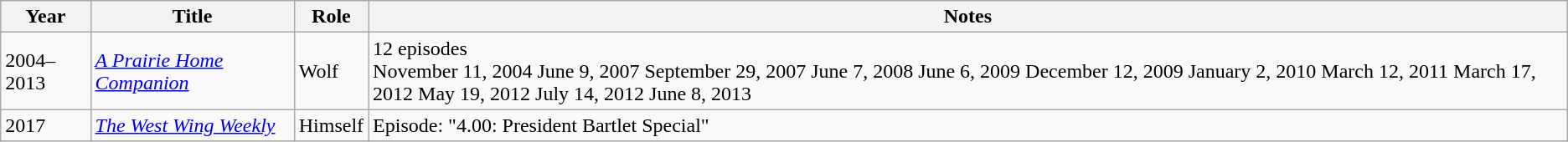<table class="wikitable sortable">
<tr>
<th>Year</th>
<th>Title</th>
<th>Role</th>
<th>Notes</th>
</tr>
<tr>
<td>2004–2013</td>
<td><em><a href='#'>A Prairie Home Companion</a></em></td>
<td>Wolf</td>
<td>12 episodes<br>November 11, 2004
June 9, 2007
September 29, 2007
June 7, 2008
June 6, 2009
December 12, 2009
January 2, 2010
March 12, 2011
March 17, 2012
May 19, 2012
July 14, 2012
June 8, 2013</td>
</tr>
<tr>
<td>2017</td>
<td><em><a href='#'>The West Wing Weekly</a></em></td>
<td>Himself</td>
<td>Episode: "4.00: President Bartlet Special"</td>
</tr>
</table>
